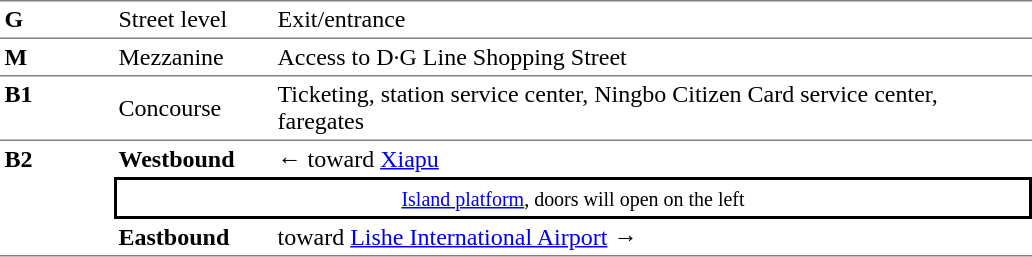<table table border=0 cellspacing=0 cellpadding=3>
<tr>
<td style="border-top:solid 1px gray;" width=70 valign=top><strong>G</strong></td>
<td style="border-top:solid 1px gray;" width=100 valign=top>Street level</td>
<td style="border-top:solid 1px gray;" width=500 valign=top>Exit/entrance</td>
</tr>
<tr>
<td style="border-top:solid 1px gray;" width=70 valign=top><strong>M</strong></td>
<td style="border-top:solid 1px gray;">Mezzanine</td>
<td style="border-top:solid 1px gray;">Access to D·G Line Shopping Street</td>
</tr>
<tr>
<td style="border-top:solid 1px gray;" width=70 valign=top><strong>B1</strong></td>
<td style="border-top:solid 1px gray;">Concourse</td>
<td style="border-top:solid 1px gray;">Ticketing, station service center, Ningbo Citizen Card service center, faregates</td>
</tr>
<tr>
<td style="border-bottom:solid 1px gray; border-top:solid 1px gray;" width=70 rowspan=3 valign=top><strong>B2<br></strong></td>
<td style="border-top:solid 1px gray;"><strong>Westbound</strong></td>
<td style="border-top:solid 1px gray;">← toward <a href='#'>Xiapu</a></td>
</tr>
<tr>
<td style="border-top:solid 2px black;border-right:solid 2px black;border-left:solid 2px black;border-bottom:solid 2px black;text-align:center;" colspan=2><small><a href='#'>Island platform</a>, doors will open on the left</small></td>
</tr>
<tr>
<td style="border-bottom:solid 1px gray;"><strong>Eastbound</strong></td>
<td style="border-bottom:solid 1px gray;"> toward <a href='#'>Lishe International Airport</a> →</td>
</tr>
</table>
